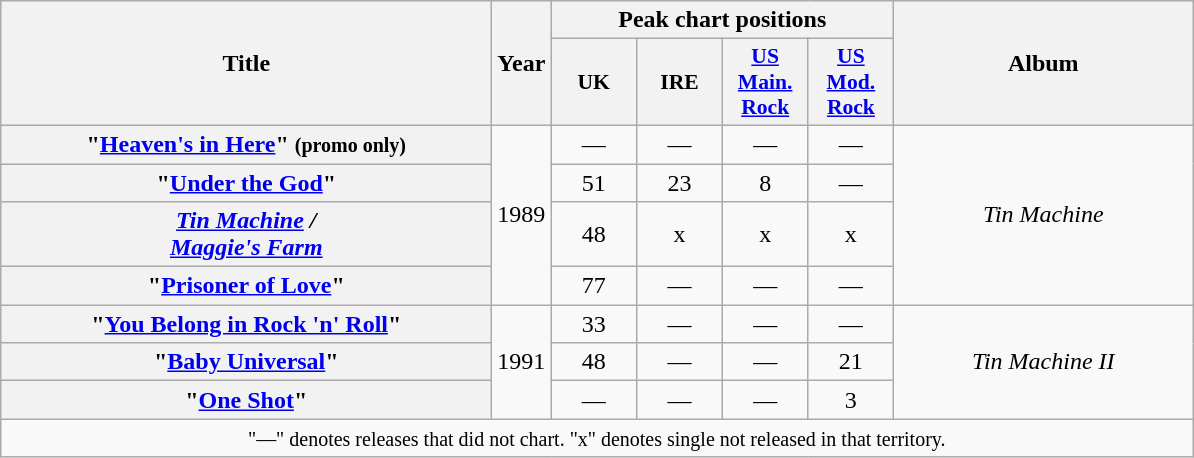<table class="wikitable plainrowheaders" style="text-align:center;">
<tr>
<th scope="col" rowspan="2" style="width:20em;">Title</th>
<th scope="col" rowspan="2" style="width:1em;">Year</th>
<th scope="col" colspan="4">Peak chart positions</th>
<th scope="col" rowspan="2" style="width:12em;">Album</th>
</tr>
<tr>
<th style="width:3.5em;font-size:90%">UK<br></th>
<th style="width:3.5em;font-size:90%">IRE<br></th>
<th style="width:3.5em;font-size:90%"><a href='#'>US Main.<br>Rock</a><br></th>
<th style="width:3.5em;font-size:90%"><a href='#'>US Mod.<br>Rock</a><br></th>
</tr>
<tr style="text-align:center;">
<th scope="row">"<a href='#'>Heaven's in Here</a>" <small>(promo only)</small></th>
<td rowspan="4">1989</td>
<td>—</td>
<td>—</td>
<td>—</td>
<td>—</td>
<td rowspan="4"><em>Tin Machine</em></td>
</tr>
<tr style="text-align:center;">
<th scope="row">"<a href='#'>Under the God</a>"</th>
<td>51</td>
<td>23</td>
<td>8</td>
<td>—</td>
</tr>
<tr style="text-align:center;">
<th scope="row"><em><a href='#'>Tin Machine</a> /<br><a href='#'>Maggie's Farm</a> </em></th>
<td>48</td>
<td>x</td>
<td>x</td>
<td>x</td>
</tr>
<tr style="text-align:center;">
<th scope="row">"<a href='#'>Prisoner of Love</a>"</th>
<td>77</td>
<td>—</td>
<td>—</td>
<td>—</td>
</tr>
<tr style="text-align:center;">
<th scope="row">"<a href='#'>You Belong in Rock 'n' Roll</a>"</th>
<td rowspan="3">1991</td>
<td>33</td>
<td>—</td>
<td>—</td>
<td>—</td>
<td rowspan="3"><em>Tin Machine II</em></td>
</tr>
<tr style="text-align:center;">
<th scope="row">"<a href='#'>Baby Universal</a>"</th>
<td>48</td>
<td>—</td>
<td>—</td>
<td>21</td>
</tr>
<tr style="text-align:center;">
<th scope="row">"<a href='#'>One Shot</a>"</th>
<td>—</td>
<td>—</td>
<td>—</td>
<td>3</td>
</tr>
<tr>
<td colspan="8"><small>"—" denotes releases that did not chart. "x" denotes single not released in that territory.</small></td>
</tr>
</table>
